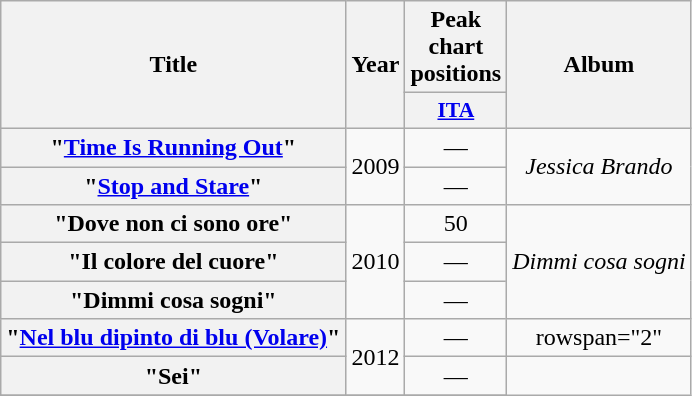<table class="wikitable plainrowheaders" style="text-align:center;">
<tr>
<th scope="col" rowspan="2">Title</th>
<th scope="col" rowspan="2">Year</th>
<th scope="col" colspan="1">Peak chart positions</th>
<th scope="col" rowspan="2">Album</th>
</tr>
<tr>
<th scope="col" style="width:3em;font-size:90%;"><a href='#'>ITA</a></th>
</tr>
<tr>
<th scope="row">"<a href='#'>Time Is Running Out</a>"</th>
<td rowspan="2">2009</td>
<td>—</td>
<td rowspan="2"><em>Jessica Brando</em></td>
</tr>
<tr>
<th scope="row">"<a href='#'>Stop and Stare</a>"</th>
<td>—</td>
</tr>
<tr>
<th scope="row">"Dove non ci sono ore"</th>
<td rowspan="3">2010</td>
<td>50<br></td>
<td rowspan="3"><em>Dimmi cosa sogni</em></td>
</tr>
<tr>
<th scope="row">"Il colore del cuore"</th>
<td>—</td>
</tr>
<tr>
<th scope="row">"Dimmi cosa sogni"</th>
<td>—</td>
</tr>
<tr>
<th scope="row">"<a href='#'>Nel blu dipinto di blu (Volare)</a>"</th>
<td rowspan="2">2012</td>
<td>—</td>
<td>rowspan="2" </td>
</tr>
<tr>
<th scope="row">"Sei"<br></th>
<td>—</td>
</tr>
<tr>
</tr>
</table>
